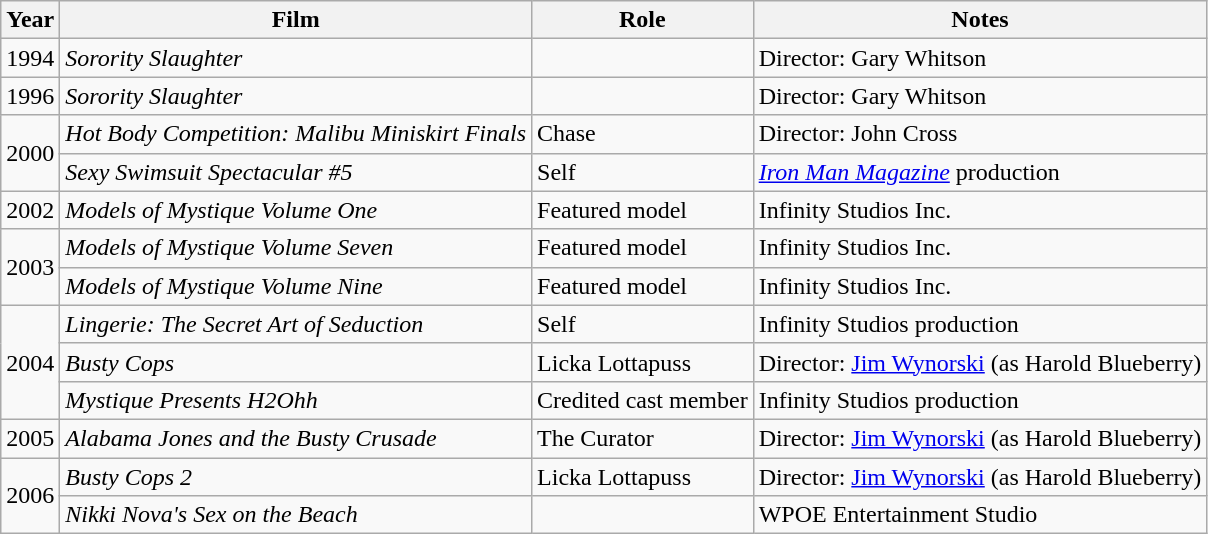<table class="wikitable">
<tr>
<th>Year</th>
<th>Film</th>
<th>Role</th>
<th>Notes</th>
</tr>
<tr>
<td>1994</td>
<td><em>Sorority Slaughter </em></td>
<td></td>
<td>Director: Gary Whitson</td>
</tr>
<tr>
<td>1996</td>
<td><em>Sorority Slaughter </em></td>
<td></td>
<td>Director: Gary Whitson</td>
</tr>
<tr>
<td rowspan="2">2000</td>
<td><em>Hot Body Competition: Malibu Miniskirt Finals</em></td>
<td>Chase</td>
<td>Director: John Cross</td>
</tr>
<tr>
<td><em>Sexy Swimsuit Spectacular #5</em></td>
<td>Self</td>
<td><em><a href='#'>Iron Man Magazine</a></em> production</td>
</tr>
<tr>
<td>2002</td>
<td><em>Models of Mystique Volume One</em></td>
<td>Featured model</td>
<td>Infinity Studios Inc.</td>
</tr>
<tr>
<td rowspan="2">2003</td>
<td><em>Models of Mystique Volume Seven</em></td>
<td>Featured model</td>
<td>Infinity Studios Inc.</td>
</tr>
<tr>
<td><em>Models of Mystique Volume Nine</em></td>
<td>Featured model</td>
<td>Infinity Studios Inc.</td>
</tr>
<tr>
<td rowspan="3">2004</td>
<td><em>Lingerie: The Secret Art of Seduction</em></td>
<td>Self</td>
<td>Infinity Studios production</td>
</tr>
<tr>
<td><em>Busty Cops</em></td>
<td>Licka Lottapuss</td>
<td>Director: <a href='#'>Jim Wynorski</a> (as Harold Blueberry)</td>
</tr>
<tr>
<td><em>Mystique Presents H2Ohh</em></td>
<td>Credited cast member</td>
<td>Infinity Studios production</td>
</tr>
<tr>
<td>2005</td>
<td><em>Alabama Jones and the Busty Crusade</em></td>
<td>The Curator</td>
<td>Director: <a href='#'>Jim Wynorski</a> (as Harold Blueberry)</td>
</tr>
<tr>
<td rowspan="2">2006</td>
<td><em>Busty Cops 2</em></td>
<td>Licka Lottapuss</td>
<td>Director: <a href='#'>Jim Wynorski</a> (as Harold Blueberry)</td>
</tr>
<tr>
<td><em>Nikki Nova's Sex on the Beach</em></td>
<td></td>
<td>WPOE Entertainment Studio</td>
</tr>
</table>
